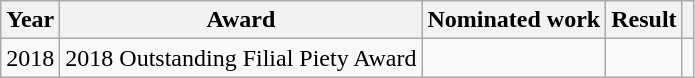<table class="wikitable">
<tr>
<th>Year</th>
<th>Award</th>
<th>Nominated work</th>
<th>Result</th>
<th></th>
</tr>
<tr>
<td>2018</td>
<td>2018 Outstanding Filial Piety Award</td>
<td></td>
<td></td>
<td></td>
</tr>
</table>
